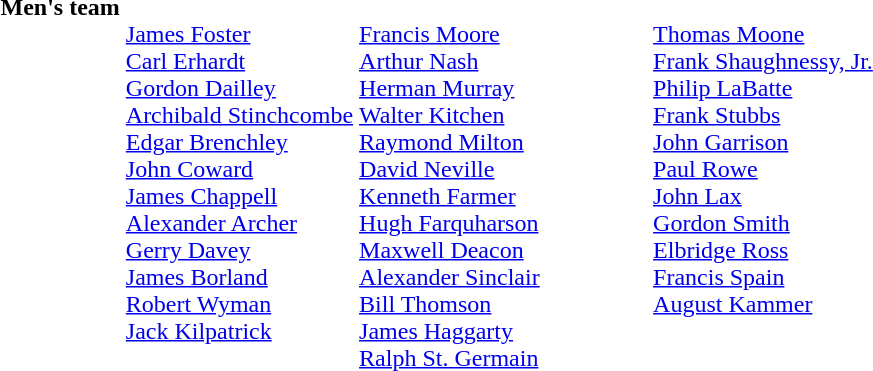<table>
<tr valign=top>
<th scope="row">Men's team<br></th>
<td><br><a href='#'>James Foster</a><br><a href='#'>Carl Erhardt</a><br><a href='#'>Gordon Dailley</a><br><a href='#'>Archibald Stinchcombe</a><br><a href='#'>Edgar Brenchley</a><br><a href='#'>John Coward</a><br><a href='#'>James Chappell</a><br><a href='#'>Alexander Archer</a><br><a href='#'>Gerry Davey</a><br><a href='#'>James Borland</a><br><a href='#'>Robert Wyman</a><br><a href='#'>Jack Kilpatrick</a></td>
<td style="width:12em"><br><a href='#'>Francis Moore</a><br><a href='#'>Arthur Nash</a><br><a href='#'>Herman Murray</a><br><a href='#'>Walter Kitchen</a><br><a href='#'>Raymond Milton</a><br><a href='#'>David Neville</a><br><a href='#'>Kenneth Farmer</a><br><a href='#'>Hugh Farquharson</a><br><a href='#'>Maxwell Deacon</a><br><a href='#'>Alexander Sinclair</a><br><a href='#'>Bill Thomson</a><br><a href='#'>James Haggarty</a><br><a href='#'>Ralph St. Germain</a></td>
<td style="width:12em"><br><a href='#'>Thomas Moone</a><br><a href='#'>Frank Shaughnessy, Jr.</a><br><a href='#'>Philip LaBatte</a><br><a href='#'>Frank Stubbs</a><br><a href='#'>John Garrison</a><br><a href='#'>Paul Rowe</a><br><a href='#'>John Lax</a><br><a href='#'>Gordon Smith</a><br><a href='#'>Elbridge Ross</a><br><a href='#'>Francis Spain</a><br><a href='#'>August Kammer</a></td>
</tr>
</table>
